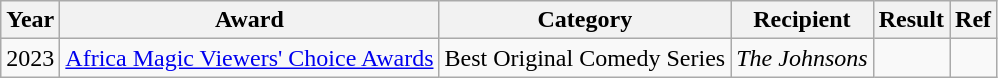<table class="wikitable">
<tr>
<th>Year</th>
<th>Award</th>
<th>Category</th>
<th>Recipient</th>
<th>Result</th>
<th>Ref</th>
</tr>
<tr>
<td>2023</td>
<td><a href='#'>Africa Magic Viewers' Choice Awards</a></td>
<td>Best Original Comedy Series</td>
<td><em>The Johnsons</em></td>
<td></td>
<td></td>
</tr>
</table>
